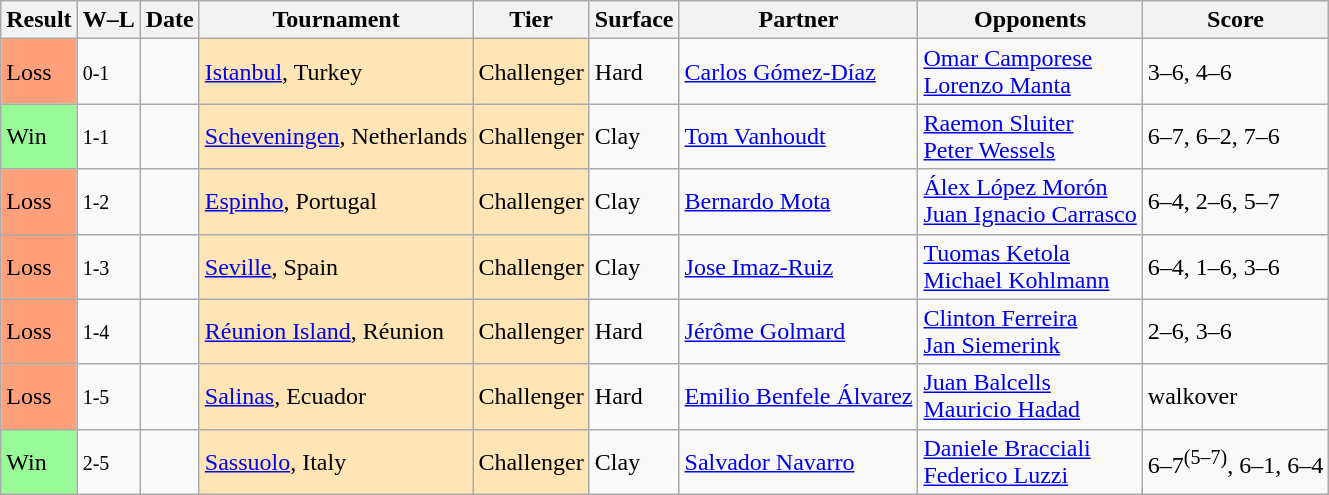<table class="sortable wikitable">
<tr>
<th>Result</th>
<th class="unsortable">W–L</th>
<th>Date</th>
<th>Tournament</th>
<th>Tier</th>
<th>Surface</th>
<th>Partner</th>
<th>Opponents</th>
<th class="unsortable">Score</th>
</tr>
<tr>
<td style="background:#ffa07a;">Loss</td>
<td><small>0-1</small></td>
<td></td>
<td style="background:moccasin;"><a href='#'>Istanbul</a>, Turkey</td>
<td style="background:moccasin;">Challenger</td>
<td>Hard</td>
<td> <a href='#'>Carlos Gómez-Díaz</a></td>
<td> <a href='#'>Omar Camporese</a> <br>  <a href='#'>Lorenzo Manta</a></td>
<td>3–6, 4–6</td>
</tr>
<tr>
<td style="background:#98fb98;">Win</td>
<td><small>1-1</small></td>
<td></td>
<td style="background:moccasin;"><a href='#'>Scheveningen</a>, Netherlands</td>
<td style="background:moccasin;">Challenger</td>
<td>Clay</td>
<td> <a href='#'>Tom Vanhoudt</a></td>
<td> <a href='#'>Raemon Sluiter</a> <br>  <a href='#'>Peter Wessels</a></td>
<td>6–7, 6–2, 7–6</td>
</tr>
<tr>
<td style="background:#ffa07a;">Loss</td>
<td><small>1-2</small></td>
<td></td>
<td style="background:moccasin;"><a href='#'>Espinho</a>, Portugal</td>
<td style="background:moccasin;">Challenger</td>
<td>Clay</td>
<td> <a href='#'>Bernardo Mota</a></td>
<td> <a href='#'>Álex López Morón</a> <br>  <a href='#'>Juan Ignacio Carrasco</a></td>
<td>6–4, 2–6, 5–7</td>
</tr>
<tr>
<td style="background:#ffa07a;">Loss</td>
<td><small>1-3</small></td>
<td></td>
<td style="background:moccasin;"><a href='#'>Seville</a>, Spain</td>
<td style="background:moccasin;">Challenger</td>
<td>Clay</td>
<td> <a href='#'>Jose Imaz-Ruiz</a></td>
<td> <a href='#'>Tuomas Ketola</a> <br>  <a href='#'>Michael Kohlmann</a></td>
<td>6–4, 1–6, 3–6</td>
</tr>
<tr>
<td style="background:#ffa07a;">Loss</td>
<td><small>1-4</small></td>
<td></td>
<td style="background:moccasin;"><a href='#'>Réunion Island</a>, Réunion</td>
<td style="background:moccasin;">Challenger</td>
<td>Hard</td>
<td> <a href='#'>Jérôme Golmard</a></td>
<td> <a href='#'>Clinton Ferreira</a> <br>  <a href='#'>Jan Siemerink</a></td>
<td>2–6, 3–6</td>
</tr>
<tr>
<td style="background:#ffa07a;">Loss</td>
<td><small>1-5</small></td>
<td></td>
<td style="background:moccasin;"><a href='#'>Salinas</a>, Ecuador</td>
<td style="background:moccasin;">Challenger</td>
<td>Hard</td>
<td> <a href='#'>Emilio Benfele Álvarez</a></td>
<td> <a href='#'>Juan Balcells</a> <br>  <a href='#'>Mauricio Hadad</a></td>
<td>walkover</td>
</tr>
<tr>
<td style="background:#98fb98;">Win</td>
<td><small>2-5</small></td>
<td></td>
<td style="background:moccasin;"><a href='#'>Sassuolo</a>, Italy</td>
<td style="background:moccasin;">Challenger</td>
<td>Clay</td>
<td> <a href='#'>Salvador Navarro</a></td>
<td> <a href='#'>Daniele Bracciali</a> <br>  <a href='#'>Federico Luzzi</a></td>
<td>6–7<sup>(5–7)</sup>, 6–1, 6–4</td>
</tr>
</table>
